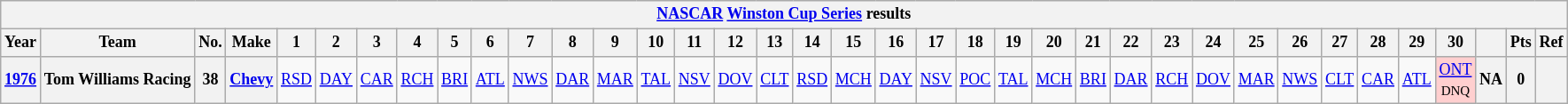<table class="wikitable" style="text-align:center; font-size:75%">
<tr>
<th colspan=45><a href='#'>NASCAR</a> <a href='#'>Winston Cup Series</a> results</th>
</tr>
<tr>
<th>Year</th>
<th>Team</th>
<th>No.</th>
<th>Make</th>
<th>1</th>
<th>2</th>
<th>3</th>
<th>4</th>
<th>5</th>
<th>6</th>
<th>7</th>
<th>8</th>
<th>9</th>
<th>10</th>
<th>11</th>
<th>12</th>
<th>13</th>
<th>14</th>
<th>15</th>
<th>16</th>
<th>17</th>
<th>18</th>
<th>19</th>
<th>20</th>
<th>21</th>
<th>22</th>
<th>23</th>
<th>24</th>
<th>25</th>
<th>26</th>
<th>27</th>
<th>28</th>
<th>29</th>
<th>30</th>
<th></th>
<th>Pts</th>
<th>Ref</th>
</tr>
<tr>
<th><a href='#'>1976</a></th>
<th>Tom Williams Racing</th>
<th>38</th>
<th><a href='#'>Chevy</a></th>
<td><a href='#'>RSD</a></td>
<td><a href='#'>DAY</a></td>
<td><a href='#'>CAR</a></td>
<td><a href='#'>RCH</a></td>
<td><a href='#'>BRI</a></td>
<td><a href='#'>ATL</a></td>
<td><a href='#'>NWS</a></td>
<td><a href='#'>DAR</a></td>
<td><a href='#'>MAR</a></td>
<td><a href='#'>TAL</a></td>
<td><a href='#'>NSV</a></td>
<td><a href='#'>DOV</a></td>
<td><a href='#'>CLT</a></td>
<td><a href='#'>RSD</a></td>
<td><a href='#'>MCH</a></td>
<td><a href='#'>DAY</a></td>
<td><a href='#'>NSV</a></td>
<td><a href='#'>POC</a></td>
<td><a href='#'>TAL</a></td>
<td><a href='#'>MCH</a></td>
<td><a href='#'>BRI</a></td>
<td><a href='#'>DAR</a></td>
<td><a href='#'>RCH</a></td>
<td><a href='#'>DOV</a></td>
<td><a href='#'>MAR</a></td>
<td><a href='#'>NWS</a></td>
<td><a href='#'>CLT</a></td>
<td><a href='#'>CAR</a></td>
<td><a href='#'>ATL</a></td>
<td style="background:#FFCFCF;"><a href='#'>ONT</a><br><small>DNQ</small></td>
<th>NA</th>
<th>0</th>
<th></th>
</tr>
</table>
